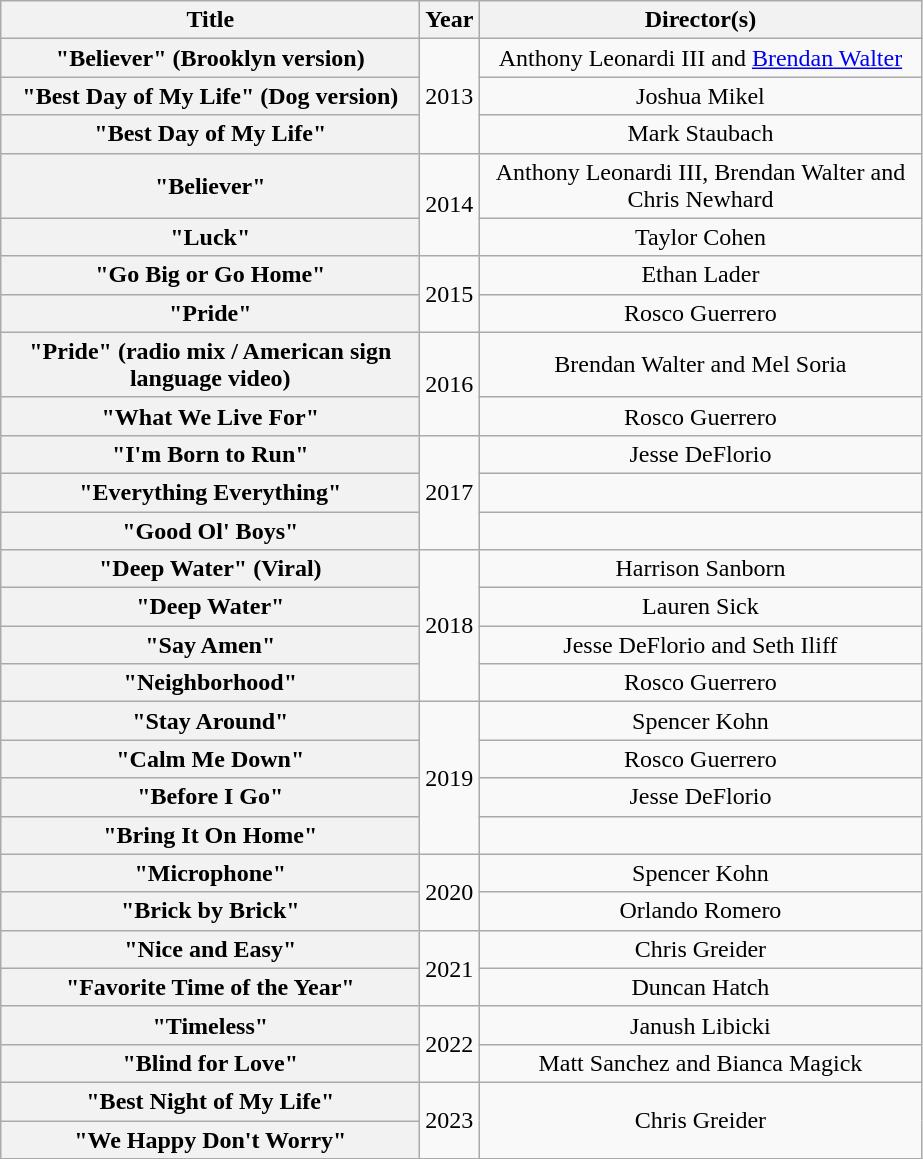<table class="wikitable plainrowheaders" style="text-align:center;">
<tr>
<th scope="col" style="width:17em;">Title</th>
<th scope="col">Year</th>
<th scope="col" style="width:18em;">Director(s)</th>
</tr>
<tr>
<th scope="row">"Believer" (Brooklyn version)</th>
<td rowspan="3">2013</td>
<td>Anthony Leonardi III and <a href='#'>Brendan Walter</a></td>
</tr>
<tr>
<th scope="row">"Best Day of My Life" (Dog version)</th>
<td>Joshua Mikel</td>
</tr>
<tr>
<th scope="row">"Best Day of My Life"</th>
<td>Mark Staubach</td>
</tr>
<tr>
<th scope="row">"Believer"</th>
<td rowspan="2">2014</td>
<td>Anthony Leonardi III, Brendan Walter and Chris Newhard</td>
</tr>
<tr>
<th scope="row">"Luck"</th>
<td>Taylor Cohen</td>
</tr>
<tr>
<th scope="row">"Go Big or Go Home"</th>
<td rowspan="2">2015</td>
<td>Ethan Lader</td>
</tr>
<tr>
<th scope="row">"Pride"</th>
<td>Rosco Guerrero</td>
</tr>
<tr>
<th scope="row">"Pride" (radio mix / American sign language video)</th>
<td rowspan="2">2016</td>
<td>Brendan Walter and Mel Soria</td>
</tr>
<tr>
<th scope="row">"What We Live For"</th>
<td>Rosco Guerrero</td>
</tr>
<tr>
<th scope="row">"I'm Born to Run"</th>
<td rowspan="3">2017</td>
<td>Jesse DeFlorio</td>
</tr>
<tr>
<th scope="row">"Everything Everything"</th>
<td></td>
</tr>
<tr>
<th scope="row">"Good Ol' Boys"</th>
<td></td>
</tr>
<tr>
<th scope="row">"Deep Water" (Viral)</th>
<td rowspan="4">2018</td>
<td>Harrison Sanborn</td>
</tr>
<tr>
<th scope="row">"Deep Water"</th>
<td>Lauren Sick</td>
</tr>
<tr>
<th scope="row">"Say Amen"</th>
<td>Jesse DeFlorio and Seth Iliff</td>
</tr>
<tr>
<th scope="row">"Neighborhood"</th>
<td>Rosco Guerrero</td>
</tr>
<tr>
<th scope="row">"Stay Around"</th>
<td rowspan="4">2019</td>
<td>Spencer Kohn</td>
</tr>
<tr>
<th scope="row">"Calm Me Down"</th>
<td>Rosco Guerrero</td>
</tr>
<tr>
<th scope="row">"Before I Go"</th>
<td>Jesse DeFlorio</td>
</tr>
<tr>
<th scope="row">"Bring It On Home"</th>
<td></td>
</tr>
<tr>
<th scope="row">"Microphone"</th>
<td rowspan="2">2020</td>
<td>Spencer Kohn</td>
</tr>
<tr>
<th scope="row">"Brick by Brick"</th>
<td>Orlando Romero</td>
</tr>
<tr>
<th scope="row">"Nice and Easy"</th>
<td rowspan="2">2021</td>
<td>Chris Greider</td>
</tr>
<tr>
<th scope="row">"Favorite Time of the Year"</th>
<td>Duncan Hatch</td>
</tr>
<tr>
<th scope="row">"Timeless"</th>
<td rowspan="2">2022</td>
<td>Janush Libicki</td>
</tr>
<tr>
<th scope="row">"Blind for Love"</th>
<td>Matt Sanchez and Bianca Magick</td>
</tr>
<tr>
<th scope="row">"Best Night of My Life"</th>
<td rowspan="2">2023</td>
<td rowspan="2">Chris Greider</td>
</tr>
<tr>
<th scope="row">"We Happy Don't Worry"</th>
</tr>
</table>
